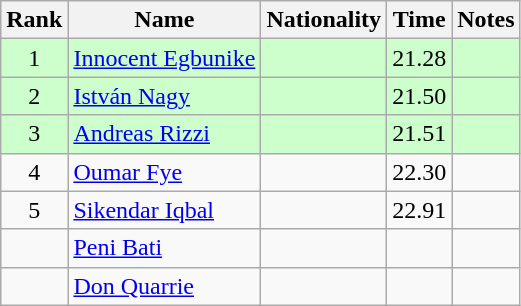<table class="wikitable sortable" style="text-align:center">
<tr>
<th>Rank</th>
<th>Name</th>
<th>Nationality</th>
<th>Time</th>
<th>Notes</th>
</tr>
<tr style="background:#ccffcc;">
<td align="center">1</td>
<td align=left><a href='#'>Innocent Egbunike</a></td>
<td align=left></td>
<td align="center">21.28</td>
<td></td>
</tr>
<tr style="background:#ccffcc;">
<td align="center">2</td>
<td align=left><a href='#'>István Nagy</a></td>
<td align=left></td>
<td align="center">21.50</td>
<td></td>
</tr>
<tr style="background:#ccffcc;">
<td align="center">3</td>
<td align=left><a href='#'>Andreas Rizzi</a></td>
<td align=left></td>
<td align="center">21.51</td>
<td></td>
</tr>
<tr>
<td align="center">4</td>
<td align=left><a href='#'>Oumar Fye</a></td>
<td align=left></td>
<td align="center">22.30</td>
<td></td>
</tr>
<tr>
<td align="center">5</td>
<td align=left><a href='#'>Sikendar Iqbal</a></td>
<td align=left></td>
<td align="center">22.91</td>
<td></td>
</tr>
<tr>
<td align="center"></td>
<td align=left><a href='#'>Peni Bati</a></td>
<td align=left></td>
<td></td>
<td align="center"></td>
</tr>
<tr>
<td align="center"></td>
<td align=left><a href='#'>Don Quarrie</a></td>
<td align=left></td>
<td></td>
<td align="center"></td>
</tr>
</table>
